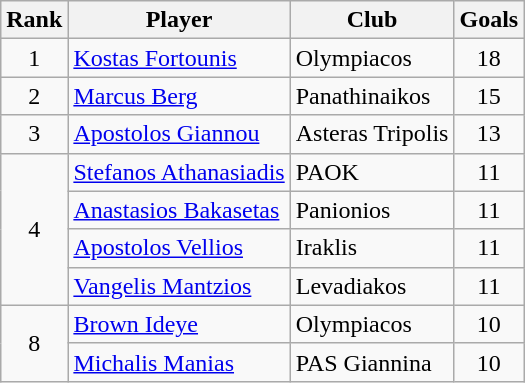<table class="wikitable" style="text-align:center">
<tr>
<th>Rank</th>
<th>Player</th>
<th>Club</th>
<th>Goals</th>
</tr>
<tr>
<td>1</td>
<td align="left"> <a href='#'>Kostas Fortounis</a></td>
<td align="left">Olympiacos</td>
<td>18</td>
</tr>
<tr>
<td>2</td>
<td align="left"> <a href='#'>Marcus Berg</a></td>
<td align="left">Panathinaikos</td>
<td>15</td>
</tr>
<tr>
<td>3</td>
<td align="left"> <a href='#'>Apostolos Giannou</a></td>
<td align="left">Asteras Tripolis</td>
<td>13</td>
</tr>
<tr>
<td rowspan="4">4</td>
<td align="left"> <a href='#'>Stefanos Athanasiadis</a></td>
<td align="left">PAOK</td>
<td>11</td>
</tr>
<tr>
<td align="left"> <a href='#'>Anastasios Bakasetas</a></td>
<td align="left">Panionios</td>
<td>11</td>
</tr>
<tr>
<td align="left"> <a href='#'>Apostolos Vellios</a></td>
<td align="left">Iraklis</td>
<td>11</td>
</tr>
<tr>
<td align="left"> <a href='#'>Vangelis Mantzios</a></td>
<td align="left">Levadiakos</td>
<td>11</td>
</tr>
<tr>
<td rowspan="2">8</td>
<td align="left"> <a href='#'>Brown Ideye</a></td>
<td align="left">Olympiacos</td>
<td>10</td>
</tr>
<tr>
<td align="left"> <a href='#'>Michalis Manias</a></td>
<td align="left">PAS Giannina</td>
<td>10</td>
</tr>
</table>
